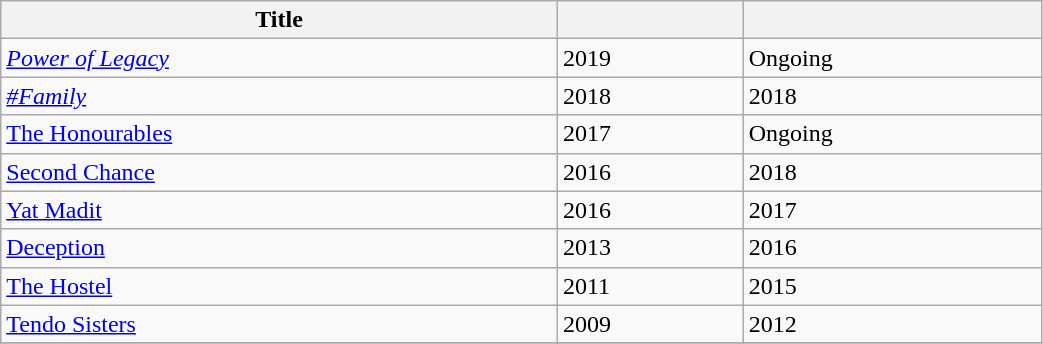<table class="wikitable sortable" style="width:55%">
<tr>
<th>Title</th>
<th></th>
<th></th>
</tr>
<tr>
<td><em><a href='#'>Power of Legacy</a></em></td>
<td>2019</td>
<td>Ongoing</td>
</tr>
<tr>
<td><em><a href='#'>#Family</a></td>
<td>2018</td>
<td>2018</td>
</tr>
<tr>
<td></em><a href='#'>The Honourables</a><em></td>
<td>2017</td>
<td>Ongoing</td>
</tr>
<tr>
<td></em><a href='#'>Second Chance</a><em></td>
<td>2016</td>
<td>2018</td>
</tr>
<tr>
<td></em><a href='#'>Yat Madit</a><em></td>
<td>2016</td>
<td>2017</td>
</tr>
<tr>
<td></em><a href='#'>Deception</a><em></td>
<td>2013</td>
<td>2016</td>
</tr>
<tr>
<td></em><a href='#'>The Hostel</a><em></td>
<td>2011</td>
<td>2015</td>
</tr>
<tr>
<td></em><a href='#'>Tendo Sisters</a><em></td>
<td>2009</td>
<td>2012</td>
</tr>
<tr>
</tr>
</table>
